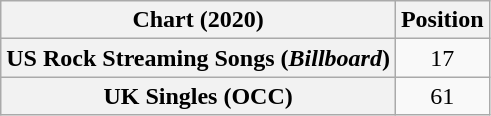<table class="wikitable sortable plainrowheaders" style="text-align:center">
<tr>
<th scope="col">Chart (2020)</th>
<th scope="col">Position</th>
</tr>
<tr>
<th scope="row">US Rock Streaming Songs (<em>Billboard</em>)</th>
<td>17</td>
</tr>
<tr>
<th scope="row">UK Singles (OCC)</th>
<td>61</td>
</tr>
</table>
